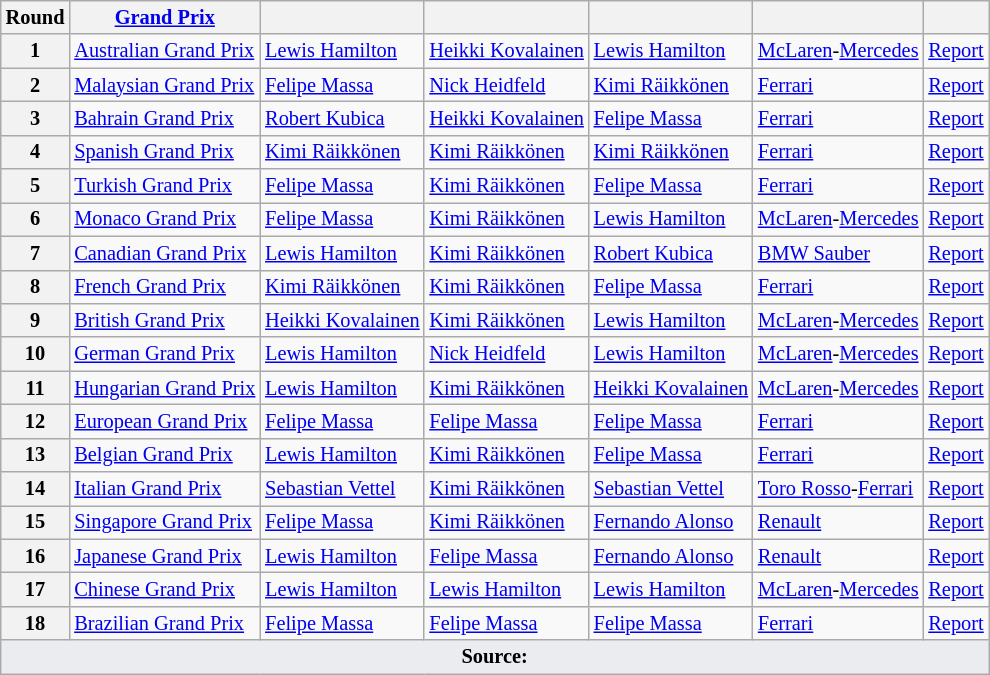<table class="wikitable sortable" style="font-size: 85%">
<tr>
<th>Round</th>
<th><a href='#'>Grand Prix</a></th>
<th></th>
<th></th>
<th></th>
<th></th>
<th class="unsortable"></th>
</tr>
<tr>
<th>1</th>
<td> <a href='#'>Australian Grand Prix</a></td>
<td> <a href='#'>Lewis Hamilton</a></td>
<td nowrap> <a href='#'>Heikki Kovalainen</a></td>
<td> <a href='#'>Lewis Hamilton</a></td>
<td> <a href='#'>McLaren</a>-<a href='#'>Mercedes</a></td>
<td><a href='#'>Report</a></td>
</tr>
<tr>
<th>2</th>
<td> <a href='#'>Malaysian Grand Prix</a></td>
<td> <a href='#'>Felipe Massa</a></td>
<td> <a href='#'>Nick Heidfeld</a></td>
<td> <a href='#'>Kimi Räikkönen</a></td>
<td> <a href='#'>Ferrari</a></td>
<td><a href='#'>Report</a></td>
</tr>
<tr>
<th>3</th>
<td> <a href='#'>Bahrain Grand Prix</a></td>
<td> <a href='#'>Robert Kubica</a></td>
<td> <a href='#'>Heikki Kovalainen</a></td>
<td> <a href='#'>Felipe Massa</a></td>
<td> <a href='#'>Ferrari</a></td>
<td><a href='#'>Report</a></td>
</tr>
<tr>
<th>4</th>
<td> <a href='#'>Spanish Grand Prix</a></td>
<td> <a href='#'>Kimi Räikkönen</a></td>
<td> <a href='#'>Kimi Räikkönen</a></td>
<td> <a href='#'>Kimi Räikkönen</a></td>
<td> <a href='#'>Ferrari</a></td>
<td><a href='#'>Report</a></td>
</tr>
<tr>
<th>5</th>
<td> <a href='#'>Turkish Grand Prix</a></td>
<td> <a href='#'>Felipe Massa</a></td>
<td> <a href='#'>Kimi Räikkönen</a></td>
<td> <a href='#'>Felipe Massa</a></td>
<td> <a href='#'>Ferrari</a></td>
<td><a href='#'>Report</a></td>
</tr>
<tr>
<th>6</th>
<td> <a href='#'>Monaco Grand Prix</a></td>
<td> <a href='#'>Felipe Massa</a></td>
<td> <a href='#'>Kimi Räikkönen</a></td>
<td> <a href='#'>Lewis Hamilton</a></td>
<td nowrap> <a href='#'>McLaren</a>-<a href='#'>Mercedes</a></td>
<td><a href='#'>Report</a></td>
</tr>
<tr>
<th>7</th>
<td> <a href='#'>Canadian Grand Prix</a></td>
<td> <a href='#'>Lewis Hamilton</a></td>
<td> <a href='#'>Kimi Räikkönen</a></td>
<td> <a href='#'>Robert Kubica</a></td>
<td nowrap> <a href='#'>BMW Sauber</a></td>
<td><a href='#'>Report</a></td>
</tr>
<tr>
<th>8</th>
<td> <a href='#'>French Grand Prix</a></td>
<td> <a href='#'>Kimi Räikkönen</a></td>
<td> <a href='#'>Kimi Räikkönen</a></td>
<td> <a href='#'>Felipe Massa</a></td>
<td> <a href='#'>Ferrari</a></td>
<td><a href='#'>Report</a></td>
</tr>
<tr>
<th>9</th>
<td> <a href='#'>British Grand Prix</a></td>
<td nowrap> <a href='#'>Heikki Kovalainen</a></td>
<td> <a href='#'>Kimi Räikkönen</a></td>
<td> <a href='#'>Lewis Hamilton</a></td>
<td> <a href='#'>McLaren</a>-<a href='#'>Mercedes</a></td>
<td><a href='#'>Report</a></td>
</tr>
<tr>
<th>10</th>
<td> <a href='#'>German Grand Prix</a></td>
<td> <a href='#'>Lewis Hamilton</a></td>
<td> <a href='#'>Nick Heidfeld</a></td>
<td> <a href='#'>Lewis Hamilton</a></td>
<td> <a href='#'>McLaren</a>-<a href='#'>Mercedes</a></td>
<td><a href='#'>Report</a></td>
</tr>
<tr>
<th>11</th>
<td nowrap> <a href='#'>Hungarian Grand Prix</a></td>
<td> <a href='#'>Lewis Hamilton</a></td>
<td> <a href='#'>Kimi Räikkönen</a></td>
<td nowrap> <a href='#'>Heikki Kovalainen</a></td>
<td> <a href='#'>McLaren</a>-<a href='#'>Mercedes</a></td>
<td><a href='#'>Report</a></td>
</tr>
<tr>
<th>12</th>
<td> <a href='#'>European Grand Prix</a></td>
<td> <a href='#'>Felipe Massa</a></td>
<td> <a href='#'>Felipe Massa</a></td>
<td> <a href='#'>Felipe Massa</a></td>
<td> <a href='#'>Ferrari</a></td>
<td><a href='#'>Report</a></td>
</tr>
<tr>
<th>13</th>
<td> <a href='#'>Belgian Grand Prix</a></td>
<td> <a href='#'>Lewis Hamilton</a></td>
<td> <a href='#'>Kimi Räikkönen</a></td>
<td> <a href='#'>Felipe Massa</a></td>
<td> <a href='#'>Ferrari</a></td>
<td><a href='#'>Report</a></td>
</tr>
<tr>
<th>14</th>
<td> <a href='#'>Italian Grand Prix</a></td>
<td> <a href='#'>Sebastian Vettel</a></td>
<td> <a href='#'>Kimi Räikkönen</a></td>
<td> <a href='#'>Sebastian Vettel</a></td>
<td> <a href='#'>Toro Rosso</a>-<a href='#'>Ferrari</a></td>
<td><a href='#'>Report</a></td>
</tr>
<tr>
<th>15</th>
<td> <a href='#'>Singapore Grand Prix</a></td>
<td> <a href='#'>Felipe Massa</a></td>
<td> <a href='#'>Kimi Räikkönen</a></td>
<td> <a href='#'>Fernando Alonso</a></td>
<td> <a href='#'>Renault</a></td>
<td><a href='#'>Report</a></td>
</tr>
<tr>
<th>16</th>
<td> <a href='#'>Japanese Grand Prix</a></td>
<td> <a href='#'>Lewis Hamilton</a></td>
<td> <a href='#'>Felipe Massa</a></td>
<td> <a href='#'>Fernando Alonso</a></td>
<td> <a href='#'>Renault</a></td>
<td><a href='#'>Report</a></td>
</tr>
<tr>
<th>17</th>
<td> <a href='#'>Chinese Grand Prix</a></td>
<td> <a href='#'>Lewis Hamilton</a></td>
<td> <a href='#'>Lewis Hamilton</a></td>
<td> <a href='#'>Lewis Hamilton</a></td>
<td> <a href='#'>McLaren</a>-<a href='#'>Mercedes</a></td>
<td><a href='#'>Report</a></td>
</tr>
<tr>
<th>18</th>
<td> <a href='#'>Brazilian Grand Prix</a></td>
<td> <a href='#'>Felipe Massa</a></td>
<td> <a href='#'>Felipe Massa</a></td>
<td> <a href='#'>Felipe Massa</a></td>
<td> <a href='#'>Ferrari</a></td>
<td><a href='#'>Report</a></td>
</tr>
<tr class="sortbottom">
<td colspan="7" style="background-color:#EAECF0;text-align:center"><strong>Source:</strong></td>
</tr>
</table>
